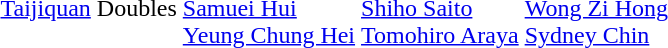<table>
<tr>
<td><a href='#'>Taijiquan</a> Doubles</td>
<td><br><a href='#'>Samuei Hui</a><br><a href='#'>Yeung Chung Hei</a></td>
<td><br><a href='#'>Shiho Saito</a><br><a href='#'>Tomohiro Araya</a></td>
<td><br><a href='#'>Wong Zi Hong</a><br><a href='#'>Sydney Chin</a></td>
</tr>
</table>
